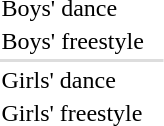<table>
<tr>
<td>Boys' dance</td>
<td></td>
<td></td>
<td></td>
</tr>
<tr>
<td nowrap>Boys' freestyle</td>
<td nowrap></td>
<td></td>
<td nowrap></td>
</tr>
<tr bgcolor=#dddddd>
<td colspan=4></td>
</tr>
<tr>
<td>Girls' dance</td>
<td></td>
<td nowrap></td>
<td></td>
</tr>
<tr>
<td>Girls' freestyle</td>
<td></td>
<td></td>
<td></td>
</tr>
</table>
